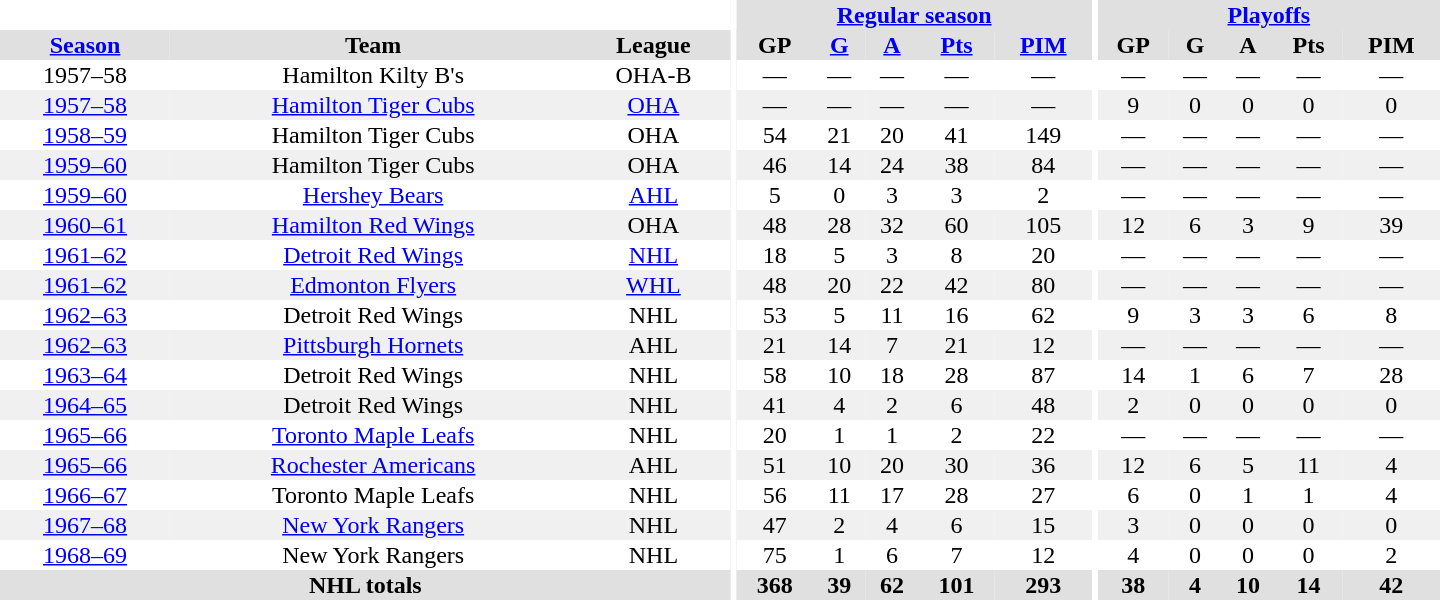<table border="0" cellpadding="1" cellspacing="0" style="text-align:center; width:60em">
<tr bgcolor="#e0e0e0">
<th colspan="3" bgcolor="#ffffff"></th>
<th rowspan="100" bgcolor="#ffffff"></th>
<th colspan="5"><a href='#'>Regular season</a></th>
<th rowspan="100" bgcolor="#ffffff"></th>
<th colspan="5"><a href='#'>Playoffs</a></th>
</tr>
<tr bgcolor="#e0e0e0">
<th><a href='#'>Season</a></th>
<th>Team</th>
<th>League</th>
<th>GP</th>
<th><a href='#'>G</a></th>
<th><a href='#'>A</a></th>
<th><a href='#'>Pts</a></th>
<th><a href='#'>PIM</a></th>
<th>GP</th>
<th>G</th>
<th>A</th>
<th>Pts</th>
<th>PIM</th>
</tr>
<tr>
<td>1957–58</td>
<td>Hamilton Kilty B's</td>
<td>OHA-B</td>
<td>—</td>
<td>—</td>
<td>—</td>
<td>—</td>
<td>—</td>
<td>—</td>
<td>—</td>
<td>—</td>
<td>—</td>
<td>—</td>
</tr>
<tr bgcolor="#f0f0f0">
<td><a href='#'>1957–58</a></td>
<td><a href='#'>Hamilton Tiger Cubs</a></td>
<td><a href='#'>OHA</a></td>
<td>—</td>
<td>—</td>
<td>—</td>
<td>—</td>
<td>—</td>
<td>9</td>
<td>0</td>
<td>0</td>
<td>0</td>
<td>0</td>
</tr>
<tr>
<td><a href='#'>1958–59</a></td>
<td>Hamilton Tiger Cubs</td>
<td>OHA</td>
<td>54</td>
<td>21</td>
<td>20</td>
<td>41</td>
<td>149</td>
<td>—</td>
<td>—</td>
<td>—</td>
<td>—</td>
<td>—</td>
</tr>
<tr bgcolor="#f0f0f0">
<td><a href='#'>1959–60</a></td>
<td>Hamilton Tiger Cubs</td>
<td>OHA</td>
<td>46</td>
<td>14</td>
<td>24</td>
<td>38</td>
<td>84</td>
<td>—</td>
<td>—</td>
<td>—</td>
<td>—</td>
<td>—</td>
</tr>
<tr>
<td><a href='#'>1959–60</a></td>
<td><a href='#'>Hershey Bears</a></td>
<td><a href='#'>AHL</a></td>
<td>5</td>
<td>0</td>
<td>3</td>
<td>3</td>
<td>2</td>
<td>—</td>
<td>—</td>
<td>—</td>
<td>—</td>
<td>—</td>
</tr>
<tr bgcolor="#f0f0f0">
<td><a href='#'>1960–61</a></td>
<td><a href='#'>Hamilton Red Wings</a></td>
<td>OHA</td>
<td>48</td>
<td>28</td>
<td>32</td>
<td>60</td>
<td>105</td>
<td>12</td>
<td>6</td>
<td>3</td>
<td>9</td>
<td>39</td>
</tr>
<tr>
<td><a href='#'>1961–62</a></td>
<td><a href='#'>Detroit Red Wings</a></td>
<td><a href='#'>NHL</a></td>
<td>18</td>
<td>5</td>
<td>3</td>
<td>8</td>
<td>20</td>
<td>—</td>
<td>—</td>
<td>—</td>
<td>—</td>
<td>—</td>
</tr>
<tr bgcolor="#f0f0f0">
<td><a href='#'>1961–62</a></td>
<td><a href='#'>Edmonton Flyers</a></td>
<td><a href='#'>WHL</a></td>
<td>48</td>
<td>20</td>
<td>22</td>
<td>42</td>
<td>80</td>
<td>—</td>
<td>—</td>
<td>—</td>
<td>—</td>
<td>—</td>
</tr>
<tr>
<td><a href='#'>1962–63</a></td>
<td>Detroit Red Wings</td>
<td>NHL</td>
<td>53</td>
<td>5</td>
<td>11</td>
<td>16</td>
<td>62</td>
<td>9</td>
<td>3</td>
<td>3</td>
<td>6</td>
<td>8</td>
</tr>
<tr bgcolor="#f0f0f0">
<td><a href='#'>1962–63</a></td>
<td><a href='#'>Pittsburgh Hornets</a></td>
<td>AHL</td>
<td>21</td>
<td>14</td>
<td>7</td>
<td>21</td>
<td>12</td>
<td>—</td>
<td>—</td>
<td>—</td>
<td>—</td>
<td>—</td>
</tr>
<tr>
<td><a href='#'>1963–64</a></td>
<td>Detroit Red Wings</td>
<td>NHL</td>
<td>58</td>
<td>10</td>
<td>18</td>
<td>28</td>
<td>87</td>
<td>14</td>
<td>1</td>
<td>6</td>
<td>7</td>
<td>28</td>
</tr>
<tr bgcolor="#f0f0f0">
<td><a href='#'>1964–65</a></td>
<td>Detroit Red Wings</td>
<td>NHL</td>
<td>41</td>
<td>4</td>
<td>2</td>
<td>6</td>
<td>48</td>
<td>2</td>
<td>0</td>
<td>0</td>
<td>0</td>
<td>0</td>
</tr>
<tr>
<td><a href='#'>1965–66</a></td>
<td><a href='#'>Toronto Maple Leafs</a></td>
<td>NHL</td>
<td>20</td>
<td>1</td>
<td>1</td>
<td>2</td>
<td>22</td>
<td>—</td>
<td>—</td>
<td>—</td>
<td>—</td>
<td>—</td>
</tr>
<tr bgcolor="#f0f0f0">
<td><a href='#'>1965–66</a></td>
<td><a href='#'>Rochester Americans</a></td>
<td>AHL</td>
<td>51</td>
<td>10</td>
<td>20</td>
<td>30</td>
<td>36</td>
<td>12</td>
<td>6</td>
<td>5</td>
<td>11</td>
<td>4</td>
</tr>
<tr>
<td><a href='#'>1966–67</a></td>
<td>Toronto Maple Leafs</td>
<td>NHL</td>
<td>56</td>
<td>11</td>
<td>17</td>
<td>28</td>
<td>27</td>
<td>6</td>
<td>0</td>
<td>1</td>
<td>1</td>
<td>4</td>
</tr>
<tr bgcolor="#f0f0f0">
<td><a href='#'>1967–68</a></td>
<td><a href='#'>New York Rangers</a></td>
<td>NHL</td>
<td>47</td>
<td>2</td>
<td>4</td>
<td>6</td>
<td>15</td>
<td>3</td>
<td>0</td>
<td>0</td>
<td>0</td>
<td>0</td>
</tr>
<tr>
<td><a href='#'>1968–69</a></td>
<td>New York Rangers</td>
<td>NHL</td>
<td>75</td>
<td>1</td>
<td>6</td>
<td>7</td>
<td>12</td>
<td>4</td>
<td>0</td>
<td>0</td>
<td>0</td>
<td>2</td>
</tr>
<tr bgcolor="#e0e0e0">
<th colspan="3">NHL totals</th>
<th>368</th>
<th>39</th>
<th>62</th>
<th>101</th>
<th>293</th>
<th>38</th>
<th>4</th>
<th>10</th>
<th>14</th>
<th>42</th>
</tr>
</table>
